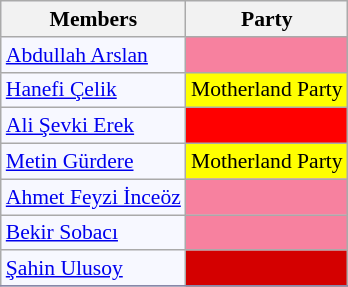<table class=wikitable style="border:1px solid #8888aa; background-color:#f7f8ff; padding:0px; font-size:90%;">
<tr>
<th>Members</th>
<th>Party</th>
</tr>
<tr>
<td><a href='#'>Abdullah Arslan</a></td>
<td style="background: #F7819F"></td>
</tr>
<tr>
<td><a href='#'>Hanefi Çelik</a></td>
<td style="background: #ffff00">Motherland Party</td>
</tr>
<tr>
<td><a href='#'>Ali Şevki Erek</a></td>
<td style="background: #ff0000"></td>
</tr>
<tr>
<td><a href='#'>Metin Gürdere</a></td>
<td style="background: #ffff00">Motherland Party</td>
</tr>
<tr>
<td><a href='#'>Ahmet Feyzi İnceöz</a></td>
<td style="background: #F7819F"></td>
</tr>
<tr>
<td><a href='#'>Bekir Sobacı</a></td>
<td style="background: #F7819F"></td>
</tr>
<tr>
<td><a href='#'>Şahin Ulusoy</a></td>
<td style="background: #d40000"></td>
</tr>
<tr>
</tr>
</table>
